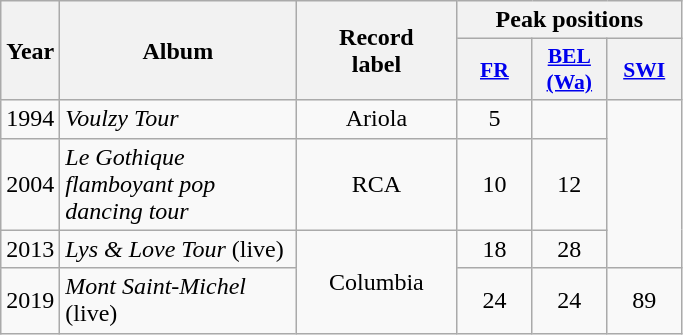<table class="wikitable">
<tr>
<th rowspan="2" style="text-align:center; width:10px;">Year</th>
<th rowspan="2" style="text-align:center; width:150px;">Album</th>
<th rowspan="2" style="text-align:center; width:100px;">Record<br>label</th>
<th colspan="3" style="text-align:center; width:20px;">Peak positions</th>
</tr>
<tr>
<th scope="col" style="width:3em;font-size:90%;"><a href='#'>FR</a><br></th>
<th scope="col" style="width:3em;font-size:90%;"><a href='#'>BEL <br>(Wa)</a><br></th>
<th scope="col" style="width:3em;font-size:90%;"><a href='#'>SWI</a></th>
</tr>
<tr>
<td style="text-align:center;">1994</td>
<td><em>Voulzy Tour</em></td>
<td style="text-align:center;">Ariola</td>
<td style="text-align:center;">5</td>
<td style="text-align:center;"></td>
</tr>
<tr>
<td style="text-align:center;">2004</td>
<td><em>Le Gothique flamboyant pop dancing tour</em></td>
<td style="text-align:center;">RCA</td>
<td style="text-align:center;">10</td>
<td style="text-align:center;">12</td>
</tr>
<tr>
<td style="text-align:center;">2013</td>
<td><em>Lys & Love Tour</em> (live)</td>
<td style="text-align:center;" rowspan=2>Columbia</td>
<td style="text-align:center;">18</td>
<td style="text-align:center;">28</td>
</tr>
<tr>
<td style="text-align:center;">2019</td>
<td><em>Mont Saint-Michel</em> (live)</td>
<td style="text-align:center;">24<br></td>
<td style="text-align:center;">24</td>
<td style="text-align:center;">89</td>
</tr>
</table>
